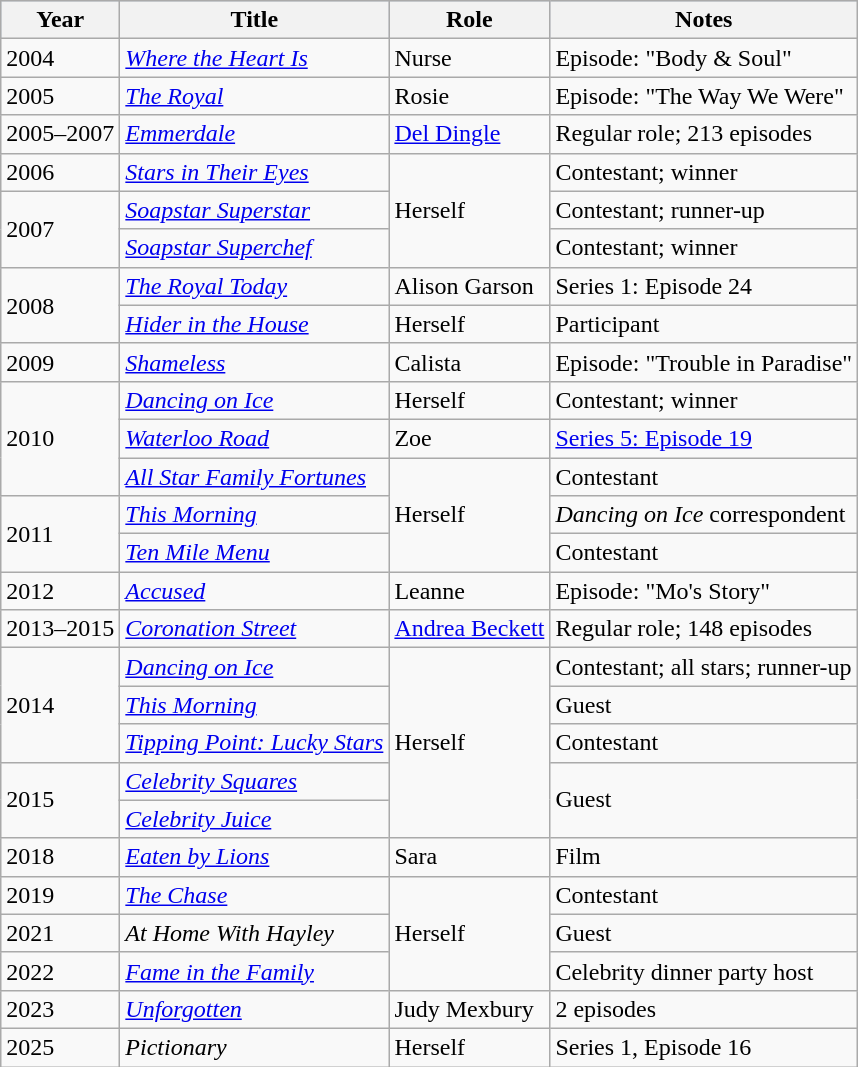<table class="wikitable">
<tr style="background:#b0c4de; text-align:center;">
<th>Year</th>
<th>Title</th>
<th>Role</th>
<th>Notes</th>
</tr>
<tr>
<td>2004</td>
<td><em><a href='#'>Where the Heart Is</a></em></td>
<td>Nurse</td>
<td>Episode: "Body & Soul"</td>
</tr>
<tr>
<td>2005</td>
<td><em><a href='#'>The Royal</a></em></td>
<td>Rosie</td>
<td>Episode: "The Way We Were"</td>
</tr>
<tr>
<td>2005–2007</td>
<td><em><a href='#'>Emmerdale</a></em></td>
<td><a href='#'>Del Dingle</a></td>
<td>Regular role; 213 episodes</td>
</tr>
<tr>
<td>2006</td>
<td><em><a href='#'>Stars in Their Eyes</a></em></td>
<td rowspan="3">Herself</td>
<td>Contestant; winner</td>
</tr>
<tr>
<td rowspan="2">2007</td>
<td><em><a href='#'>Soapstar Superstar</a></em></td>
<td>Contestant; runner-up</td>
</tr>
<tr>
<td><em><a href='#'>Soapstar Superchef</a></em></td>
<td>Contestant; winner</td>
</tr>
<tr>
<td rowspan="2">2008</td>
<td><em><a href='#'>The Royal Today</a></em></td>
<td>Alison Garson</td>
<td>Series 1: Episode 24</td>
</tr>
<tr>
<td><em><a href='#'>Hider in the House</a></em></td>
<td>Herself</td>
<td>Participant</td>
</tr>
<tr>
<td>2009</td>
<td><em><a href='#'>Shameless</a></em></td>
<td>Calista</td>
<td>Episode: "Trouble in Paradise"</td>
</tr>
<tr>
<td rowspan="3">2010</td>
<td><em><a href='#'>Dancing on Ice</a></em></td>
<td>Herself</td>
<td>Contestant; winner</td>
</tr>
<tr>
<td><em><a href='#'>Waterloo Road</a></em></td>
<td>Zoe</td>
<td><a href='#'>Series 5: Episode 19</a></td>
</tr>
<tr>
<td><em><a href='#'>All Star Family Fortunes</a></em></td>
<td rowspan="3">Herself</td>
<td>Contestant</td>
</tr>
<tr>
<td rowspan=2>2011</td>
<td><em><a href='#'>This Morning</a></em></td>
<td><em>Dancing on Ice</em> correspondent</td>
</tr>
<tr>
<td><em><a href='#'>Ten Mile Menu</a></em></td>
<td>Contestant</td>
</tr>
<tr>
<td>2012</td>
<td><em><a href='#'>Accused</a></em></td>
<td>Leanne</td>
<td>Episode: "Mo's Story"</td>
</tr>
<tr>
<td>2013–2015</td>
<td><em><a href='#'>Coronation Street</a></em></td>
<td><a href='#'>Andrea Beckett</a></td>
<td>Regular role; 148 episodes</td>
</tr>
<tr>
<td rowspan="3">2014</td>
<td><em><a href='#'>Dancing on Ice</a></em></td>
<td rowspan="5">Herself</td>
<td>Contestant; all stars; runner-up</td>
</tr>
<tr>
<td><em><a href='#'>This Morning</a></em></td>
<td>Guest</td>
</tr>
<tr>
<td><em><a href='#'>Tipping Point: Lucky Stars</a></em></td>
<td>Contestant</td>
</tr>
<tr>
<td rowspan="2">2015</td>
<td><em><a href='#'>Celebrity Squares</a></em></td>
<td rowspan="2">Guest</td>
</tr>
<tr>
<td><em><a href='#'>Celebrity Juice</a></em></td>
</tr>
<tr>
<td>2018</td>
<td><em><a href='#'>Eaten by Lions</a></em></td>
<td>Sara</td>
<td>Film</td>
</tr>
<tr>
<td>2019</td>
<td><em><a href='#'>The Chase</a></em></td>
<td rowspan="3">Herself</td>
<td>Contestant</td>
</tr>
<tr>
<td>2021</td>
<td><em>At Home With Hayley</em></td>
<td>Guest</td>
</tr>
<tr>
<td>2022</td>
<td><em><a href='#'>Fame in the Family</a></em></td>
<td>Celebrity dinner party host</td>
</tr>
<tr>
<td>2023</td>
<td><em><a href='#'>Unforgotten</a></em></td>
<td>Judy Mexbury</td>
<td>2 episodes</td>
</tr>
<tr>
<td>2025</td>
<td><em>Pictionary</em></td>
<td>Herself</td>
<td>Series 1, Episode 16</td>
</tr>
</table>
